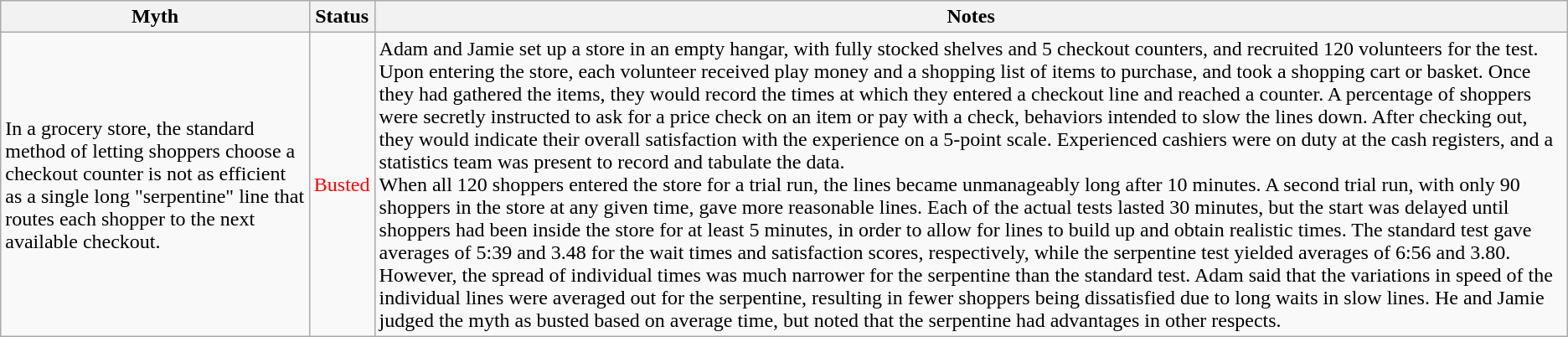<table class="wikitable plainrowheaders">
<tr>
<th scope"col">Myth</th>
<th scope"col">Status</th>
<th scope"col">Notes</th>
</tr>
<tr>
<td scope"row">In a grocery store, the standard method of letting shoppers choose a checkout counter is not as efficient as a single long "serpentine" line that routes each shopper to the next available checkout.</td>
<td style="color:red">Busted</td>
<td>Adam and Jamie set up a store in an empty hangar, with fully stocked shelves and 5 checkout counters, and recruited 120 volunteers for the test. Upon entering the store, each volunteer received play money and a shopping list of items to purchase, and took a shopping cart or basket. Once they had gathered the items, they would record the times at which they entered a checkout line and reached a counter. A percentage of shoppers were secretly instructed to ask for a price check on an item or pay with a check, behaviors intended to slow the lines down. After checking out, they would indicate their overall satisfaction with the experience on a 5-point scale. Experienced cashiers were on duty at the cash registers, and a statistics team was present to record and tabulate the data.<br>When all 120 shoppers entered the store for a trial run, the lines became unmanageably long after 10 minutes. A second trial run, with only 90 shoppers in the store at any given time, gave more reasonable lines. Each of the actual tests lasted 30 minutes, but the start was delayed until shoppers had been inside the store for at least 5 minutes, in order to allow for lines to build up and obtain realistic times. The standard test gave averages of 5:39 and 3.48 for the wait times and satisfaction scores, respectively, while the serpentine test yielded averages of 6:56 and 3.80. However, the spread of individual times was much narrower for the serpentine than the standard test. Adam said that the variations in speed of the individual lines were averaged out for the serpentine, resulting in fewer shoppers being dissatisfied due to long waits in slow lines. He and Jamie judged the myth as busted based on average time, but noted that the serpentine had advantages in other respects.</td>
</tr>
</table>
